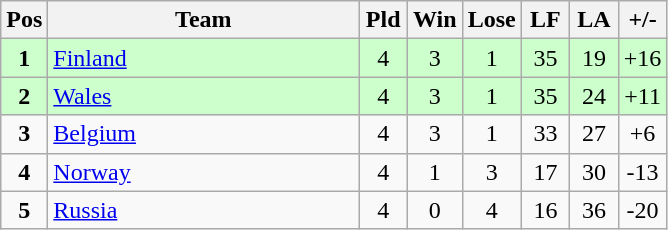<table class="wikitable" style="font-size: 100%">
<tr>
<th width=20>Pos</th>
<th width=200>Team</th>
<th width=25>Pld</th>
<th width=25>Win</th>
<th width=25>Lose</th>
<th width=25>LF</th>
<th width=25>LA</th>
<th width=25>+/-</th>
</tr>
<tr align=center style="background: #ccffcc;">
<td><strong>1</strong></td>
<td align="left"> <a href='#'>Finland</a></td>
<td>4</td>
<td>3</td>
<td>1</td>
<td>35</td>
<td>19</td>
<td>+16</td>
</tr>
<tr align=center style="background: #ccffcc;">
<td><strong>2</strong></td>
<td align="left"> <a href='#'>Wales</a></td>
<td>4</td>
<td>3</td>
<td>1</td>
<td>35</td>
<td>24</td>
<td>+11</td>
</tr>
<tr align=center>
<td><strong>3</strong></td>
<td align="left"> <a href='#'>Belgium</a></td>
<td>4</td>
<td>3</td>
<td>1</td>
<td>33</td>
<td>27</td>
<td>+6</td>
</tr>
<tr align=center>
<td><strong>4</strong></td>
<td align="left"> <a href='#'>Norway</a></td>
<td>4</td>
<td>1</td>
<td>3</td>
<td>17</td>
<td>30</td>
<td>-13</td>
</tr>
<tr align=center>
<td><strong>5</strong></td>
<td align="left"> <a href='#'>Russia</a></td>
<td>4</td>
<td>0</td>
<td>4</td>
<td>16</td>
<td>36</td>
<td>-20</td>
</tr>
</table>
